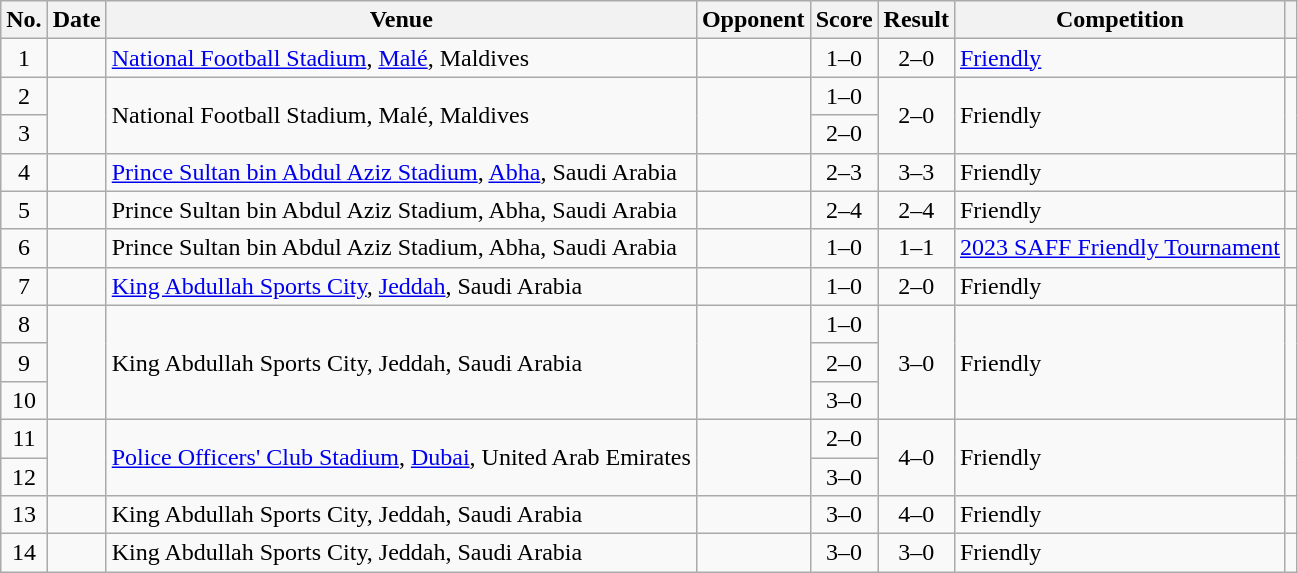<table class="wikitable sortable">
<tr>
<th scope="col">No.</th>
<th scope="col">Date</th>
<th scope="col">Venue</th>
<th scope="col">Opponent</th>
<th scope="col">Score</th>
<th scope="col">Result</th>
<th scope="col">Competition</th>
<th scope="col" class="unsortable"></th>
</tr>
<tr>
<td align="center">1</td>
<td></td>
<td><a href='#'>National Football Stadium</a>, <a href='#'>Malé</a>, Maldives</td>
<td></td>
<td align="center">1–0</td>
<td align="center">2–0</td>
<td><a href='#'>Friendly</a></td>
<td></td>
</tr>
<tr>
<td align="center">2</td>
<td rowspan="2"></td>
<td rowspan="2">National Football Stadium, Malé, Maldives</td>
<td rowspan="2"></td>
<td align="center">1–0</td>
<td rowspan="2" style="text-align:center">2–0</td>
<td rowspan="2">Friendly</td>
<td rowspan="2"></td>
</tr>
<tr>
<td align="center">3</td>
<td align="center">2–0</td>
</tr>
<tr>
<td align="center">4</td>
<td></td>
<td><a href='#'>Prince Sultan bin Abdul Aziz Stadium</a>, <a href='#'>Abha</a>, Saudi Arabia</td>
<td></td>
<td align="center">2–3</td>
<td align="center">3–3</td>
<td>Friendly</td>
<td></td>
</tr>
<tr>
<td align="center">5</td>
<td></td>
<td>Prince Sultan bin Abdul Aziz Stadium, Abha, Saudi Arabia</td>
<td></td>
<td align="center">2–4</td>
<td align="center">2–4</td>
<td>Friendly</td>
<td></td>
</tr>
<tr>
<td align="center">6</td>
<td></td>
<td>Prince Sultan bin Abdul Aziz Stadium, Abha, Saudi Arabia</td>
<td></td>
<td align="center">1–0</td>
<td align="center">1–1</td>
<td><a href='#'>2023 SAFF Friendly Tournament</a></td>
<td></td>
</tr>
<tr>
<td align="center">7</td>
<td></td>
<td><a href='#'>King Abdullah Sports City</a>, <a href='#'>Jeddah</a>, Saudi Arabia</td>
<td></td>
<td align="center">1–0</td>
<td align="center">2–0</td>
<td>Friendly</td>
<td></td>
</tr>
<tr>
<td align="center">8</td>
<td rowspan=3></td>
<td rowspan=3>King Abdullah Sports City, Jeddah, Saudi Arabia</td>
<td rowspan=3></td>
<td align="center">1–0</td>
<td rowspan=3 align="center">3–0</td>
<td rowspan=3>Friendly</td>
<td rowspan="3"></td>
</tr>
<tr>
<td align="center">9</td>
<td align="center">2–0</td>
</tr>
<tr>
<td align="center">10</td>
<td align="center">3–0</td>
</tr>
<tr>
<td align="center">11</td>
<td rowspan="2"></td>
<td rowspan="2"><a href='#'>Police Officers' Club Stadium</a>, <a href='#'>Dubai</a>, United Arab Emirates</td>
<td rowspan="2"></td>
<td align="center">2–0</td>
<td rowspan="2" style="text-align:center">4–0</td>
<td rowspan="2">Friendly</td>
<td rowspan="2"></td>
</tr>
<tr>
<td align="center">12</td>
<td align="center">3–0</td>
</tr>
<tr>
<td align="center">13</td>
<td></td>
<td>King Abdullah Sports City, Jeddah, Saudi Arabia</td>
<td></td>
<td align="center">3–0</td>
<td align="center">4–0</td>
<td>Friendly</td>
<td></td>
</tr>
<tr>
<td align="center">14</td>
<td></td>
<td>King Abdullah Sports City, Jeddah, Saudi Arabia</td>
<td></td>
<td align="center">3–0</td>
<td align="center">3–0</td>
<td>Friendly</td>
<td></td>
</tr>
</table>
